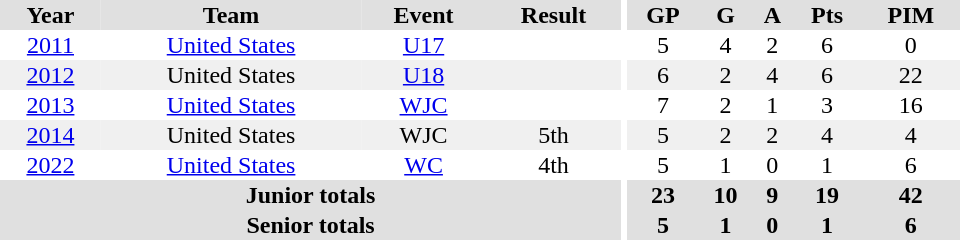<table border="0" cellpadding="1" cellspacing="0" ID="Table3" style="text-align:center; width:40em">
<tr ALIGN="centre" bgcolor="#e0e0e0">
<th>Year</th>
<th>Team</th>
<th>Event</th>
<th>Result</th>
<th rowspan="99" bgcolor="#ffffff"></th>
<th>GP</th>
<th>G</th>
<th>A</th>
<th>Pts</th>
<th>PIM</th>
</tr>
<tr>
<td><a href='#'>2011</a></td>
<td><a href='#'>United States</a></td>
<td><a href='#'>U17</a></td>
<td></td>
<td>5</td>
<td>4</td>
<td>2</td>
<td>6</td>
<td>0</td>
</tr>
<tr bgcolor="#f0f0f0">
<td><a href='#'>2012</a></td>
<td>United States</td>
<td><a href='#'>U18</a></td>
<td></td>
<td>6</td>
<td>2</td>
<td>4</td>
<td>6</td>
<td>22</td>
</tr>
<tr>
<td><a href='#'>2013</a></td>
<td><a href='#'>United States</a></td>
<td><a href='#'>WJC</a></td>
<td></td>
<td>7</td>
<td>2</td>
<td>1</td>
<td>3</td>
<td>16</td>
</tr>
<tr bgcolor="#f0f0f0">
<td><a href='#'>2014</a></td>
<td>United States</td>
<td>WJC</td>
<td>5th</td>
<td>5</td>
<td>2</td>
<td>2</td>
<td>4</td>
<td>4</td>
</tr>
<tr>
<td><a href='#'>2022</a></td>
<td><a href='#'>United States</a></td>
<td><a href='#'>WC</a></td>
<td>4th</td>
<td>5</td>
<td>1</td>
<td>0</td>
<td>1</td>
<td>6</td>
</tr>
<tr bgcolor="#e0e0e0">
<th colspan="4">Junior totals</th>
<th>23</th>
<th>10</th>
<th>9</th>
<th>19</th>
<th>42</th>
</tr>
<tr bgcolor="#e0e0e0">
<th colspan="4">Senior totals</th>
<th>5</th>
<th>1</th>
<th>0</th>
<th>1</th>
<th>6</th>
</tr>
</table>
